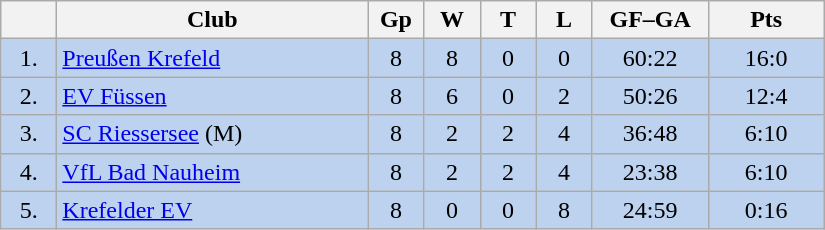<table class="wikitable">
<tr>
<th width="30"></th>
<th width="200">Club</th>
<th width="30">Gp</th>
<th width="30">W</th>
<th width="30">T</th>
<th width="30">L</th>
<th width="70">GF–GA</th>
<th width="70">Pts</th>
</tr>
<tr bgcolor="#BCD2EE" align="center">
<td>1.</td>
<td align="left"><a href='#'>Preußen Krefeld</a></td>
<td>8</td>
<td>8</td>
<td>0</td>
<td>0</td>
<td>60:22</td>
<td>16:0</td>
</tr>
<tr bgcolor=#BCD2EE align="center">
<td>2.</td>
<td align="left"><a href='#'>EV Füssen</a></td>
<td>8</td>
<td>6</td>
<td>0</td>
<td>2</td>
<td>50:26</td>
<td>12:4</td>
</tr>
<tr bgcolor=#BCD2EE align="center">
<td>3.</td>
<td align="left"><a href='#'>SC Riessersee</a> (M)</td>
<td>8</td>
<td>2</td>
<td>2</td>
<td>4</td>
<td>36:48</td>
<td>6:10</td>
</tr>
<tr bgcolor=#BCD2EE align="center">
<td>4.</td>
<td align="left"><a href='#'>VfL Bad Nauheim</a></td>
<td>8</td>
<td>2</td>
<td>2</td>
<td>4</td>
<td>23:38</td>
<td>6:10</td>
</tr>
<tr bgcolor=#BCD2EE align="center">
<td>5.</td>
<td align="left"><a href='#'>Krefelder EV</a></td>
<td>8</td>
<td>0</td>
<td>0</td>
<td>8</td>
<td>24:59</td>
<td>0:16</td>
</tr>
</table>
